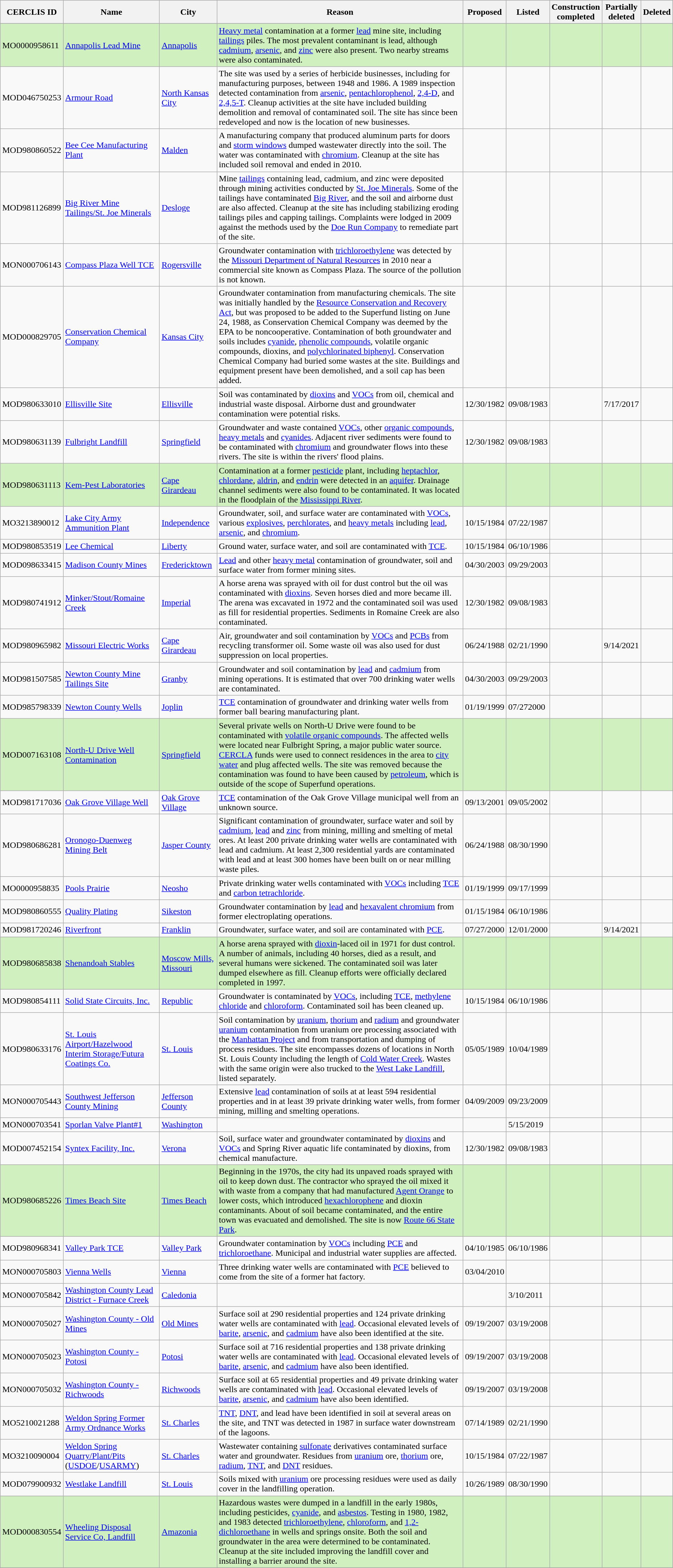<table class="wikitable sortable">
<tr>
<th>CERCLIS ID</th>
<th>Name</th>
<th>City</th>
<th class=unsortable>Reason</th>
<th>Proposed</th>
<th>Listed</th>
<th>Construction<br>completed</th>
<th>Partially<br>deleted</th>
<th>Deleted</th>
</tr>
<tr>
</tr>
<tr style="background:#d0f0c0">
<td>MO0000958611</td>
<td><a href='#'>Annapolis Lead Mine</a></td>
<td><a href='#'>Annapolis</a></td>
<td><a href='#'>Heavy metal</a> contamination at a former <a href='#'>lead</a> mine site, including <a href='#'>tailings</a> piles.  The most prevalent contaminant is lead, although <a href='#'>cadmium</a>, <a href='#'>arsenic</a>, and <a href='#'>zinc</a> were also present.  Two nearby streams were also contaminated.</td>
<td></td>
<td></td>
<td></td>
<td></td>
<td></td>
</tr>
<tr>
<td>MOD046750253</td>
<td><a href='#'>Armour Road</a></td>
<td><a href='#'>North Kansas City</a></td>
<td>The site was used by a series of herbicide businesses, including for manufacturing purposes, between 1948 and 1986.  A 1989 inspection detected contamination from <a href='#'>arsenic</a>, <a href='#'>pentachlorophenol</a>, <a href='#'>2,4-D</a>, and <a href='#'>2,4,5-T</a>.  Cleanup activities at the site have included building demolition and removal of contaminated soil. The site has since been redeveloped and now is the location of new businesses.</td>
<td></td>
<td></td>
<td></td>
<td></td>
<td></td>
</tr>
<tr>
<td>MOD980860522</td>
<td><a href='#'>Bee Cee Manufacturing Plant</a></td>
<td><a href='#'>Malden</a></td>
<td>A manufacturing company that produced aluminum parts for doors and <a href='#'>storm windows</a> dumped wastewater directly into the soil.  The water was contaminated with <a href='#'>chromium</a>.  Cleanup at the site has included soil removal and ended in 2010.</td>
<td></td>
<td></td>
<td></td>
<td></td>
<td></td>
</tr>
<tr>
<td>MOD981126899</td>
<td><a href='#'>Big River Mine Tailings/St. Joe Minerals</a></td>
<td><a href='#'>Desloge</a></td>
<td>Mine <a href='#'>tailings</a> containing lead, cadmium, and zinc were deposited through mining activities conducted by <a href='#'>St. Joe Minerals</a>.  Some of the tailings have contaminated <a href='#'>Big River</a>, and the soil and airborne dust are also affected.  Cleanup at the site has including stabilizing eroding tailings piles and capping tailings. Complaints were lodged in 2009 against the methods used by the <a href='#'>Doe Run Company</a> to remediate part of the site.</td>
<td></td>
<td></td>
<td></td>
<td></td>
<td></td>
</tr>
<tr>
<td>MON000706143</td>
<td><a href='#'>Compass Plaza Well TCE</a></td>
<td><a href='#'>Rogersville</a></td>
<td>Groundwater contamination with <a href='#'>trichloroethylene</a> was detected by the <a href='#'>Missouri Department of Natural Resources</a> in 2010 near a commercial site known as Compass Plaza.  The source of the pollution is not known.</td>
<td></td>
<td></td>
<td></td>
<td></td>
</tr>
<tr>
<td>MOD000829705</td>
<td><a href='#'>Conservation Chemical Company</a></td>
<td><a href='#'>Kansas City</a></td>
<td>Groundwater contamination from manufacturing chemicals.  The site was initially handled by the <a href='#'>Resource Conservation and Recovery Act</a>, but was proposed to be added to the Superfund listing on June 24, 1988, as Conservation Chemical Company was deemed by the EPA to be noncooperative.  Contamination of both groundwater and soils includes <a href='#'>cyanide</a>, <a href='#'>phenolic compounds</a>, volatile organic compounds, dioxins, and <a href='#'>polychlorinated biphenyl</a>.  Conservation Chemical Company had buried some wastes at the site.  Buildings and equipment present have been demolished, and a soil cap has been added.</td>
<td></td>
<td></td>
<td></td>
<td></td>
<td></td>
</tr>
<tr>
<td>MOD980633010</td>
<td><a href='#'>Ellisville Site</a></td>
<td><a href='#'>Ellisville</a></td>
<td>Soil was contaminated by <a href='#'>dioxins</a> and <a href='#'>VOCs</a> from oil, chemical and industrial waste disposal.  Airborne dust and groundwater contamination were potential risks.</td>
<td>12/30/1982</td>
<td>09/08/1983</td>
<td></td>
<td>7/17/2017</td>
<td></td>
</tr>
<tr>
<td>MOD980631139</td>
<td><a href='#'>Fulbright Landfill</a></td>
<td><a href='#'>Springfield</a></td>
<td>Groundwater and waste contained <a href='#'>VOCs</a>, other <a href='#'>organic compounds</a>, <a href='#'>heavy metals</a> and <a href='#'>cyanides</a>.  Adjacent river sediments were found to be contaminated with <a href='#'>chromium</a> and groundwater flows into these rivers.  The site is within the rivers' flood plains.</td>
<td>12/30/1982</td>
<td>09/08/1983</td>
<td></td>
<td></td>
<td></td>
</tr>
<tr style="background:#d0f0c0">
<td>MOD980631113</td>
<td><a href='#'>Kem-Pest Laboratories</a></td>
<td><a href='#'>Cape Girardeau</a></td>
<td>Contamination at a former <a href='#'>pesticide</a> plant, including <a href='#'>heptachlor</a>, <a href='#'>chlordane</a>, <a href='#'>aldrin</a>, and <a href='#'>endrin</a> were detected in an <a href='#'>aquifer</a>. Drainage channel sediments were also found to be contaminated. It was located in the floodplain of the <a href='#'>Mississippi River</a>.</td>
<td></td>
<td></td>
<td></td>
<td></td>
<td></td>
</tr>
<tr>
<td>MO3213890012</td>
<td><a href='#'>Lake City Army Ammunition Plant</a></td>
<td><a href='#'>Independence</a></td>
<td>Groundwater, soil, and surface water are contaminated with <a href='#'>VOCs</a>, various <a href='#'>explosives</a>, <a href='#'>perchlorates</a>, and <a href='#'>heavy metals</a> including <a href='#'>lead</a>, <a href='#'>arsenic</a>, and <a href='#'>chromium</a>.</td>
<td>10/15/1984</td>
<td>07/22/1987</td>
<td></td>
<td></td>
<td></td>
</tr>
<tr>
<td>MOD980853519</td>
<td><a href='#'>Lee Chemical</a></td>
<td><a href='#'>Liberty</a></td>
<td>Ground water, surface water, and soil are contaminated with <a href='#'>TCE</a>.</td>
<td>10/15/1984</td>
<td>06/10/1986</td>
<td></td>
<td></td>
<td></td>
</tr>
<tr>
<td>MOD098633415</td>
<td><a href='#'>Madison County Mines</a></td>
<td><a href='#'>Fredericktown</a></td>
<td><a href='#'>Lead</a> and other <a href='#'>heavy metal</a> contamination of groundwater, soil and surface water from former mining sites.</td>
<td>04/30/2003</td>
<td>09/29/2003</td>
<td></td>
<td></td>
<td></td>
</tr>
<tr>
<td>MOD980741912</td>
<td><a href='#'>Minker/Stout/Romaine Creek</a></td>
<td><a href='#'>Imperial</a></td>
<td>A horse arena was sprayed with oil for dust control but the oil was contaminated with <a href='#'>dioxins</a>.  Seven horses died and more became ill.  The arena was excavated in 1972 and the contaminated soil was used as fill for residential properties.  Sediments in Romaine Creek are also contaminated.</td>
<td>12/30/1982</td>
<td>09/08/1983</td>
<td></td>
<td></td>
<td></td>
</tr>
<tr>
<td>MOD980965982</td>
<td><a href='#'>Missouri Electric Works</a></td>
<td><a href='#'>Cape Girardeau</a></td>
<td>Air, groundwater and soil contamination by <a href='#'>VOCs</a> and <a href='#'>PCBs</a> from recycling transformer oil.  Some waste oil was also used for dust suppression on local properties.</td>
<td>06/24/1988</td>
<td>02/21/1990</td>
<td></td>
<td>9/14/2021</td>
<td></td>
</tr>
<tr>
<td>MOD981507585</td>
<td><a href='#'>Newton County Mine Tailings Site</a></td>
<td><a href='#'>Granby</a></td>
<td>Groundwater and soil contamination by <a href='#'>lead</a> and <a href='#'>cadmium</a> from mining operations.  It is estimated that over 700 drinking water wells are contaminated.</td>
<td>04/30/2003</td>
<td>09/29/2003</td>
<td></td>
<td></td>
<td></td>
</tr>
<tr>
<td>MOD985798339</td>
<td><a href='#'>Newton County Wells</a></td>
<td><a href='#'>Joplin</a></td>
<td><a href='#'>TCE</a> contamination of groundwater and drinking water wells from former ball bearing manufacturing plant.</td>
<td>01/19/1999</td>
<td>07/272000</td>
<td></td>
<td></td>
<td></td>
</tr>
<tr style="background:#d0f0c0">
<td>MOD007163108</td>
<td><a href='#'>North-U Drive Well Contamination</a></td>
<td><a href='#'>Springfield</a></td>
<td>Several private wells on North-U Drive were found to be contaminated with <a href='#'>volatile organic compounds</a>.  The affected wells were located near Fulbright Spring, a major public water source.  <a href='#'>CERCLA</a> funds were used to connect residences in the area to <a href='#'>city water</a> and plug affected wells.  The site was removed because the contamination was found to have been caused by <a href='#'>petroleum</a>, which is outside of the scope of Superfund operations.</td>
<td></td>
<td></td>
<td></td>
<td></td>
<td></td>
</tr>
<tr>
<td>MOD981717036</td>
<td><a href='#'>Oak Grove Village Well</a></td>
<td><a href='#'>Oak Grove Village</a></td>
<td><a href='#'>TCE</a> contamination of the Oak Grove Village municipal well from an unknown source.</td>
<td>09/13/2001</td>
<td>09/05/2002</td>
<td></td>
<td></td>
<td></td>
</tr>
<tr>
<td>MOD980686281</td>
<td><a href='#'>Oronogo-Duenweg Mining Belt</a></td>
<td><a href='#'>Jasper County</a></td>
<td>Significant contamination of groundwater, surface water and soil by <a href='#'>cadmium</a>, <a href='#'>lead</a> and <a href='#'>zinc</a> from mining, milling and smelting of metal ores.  At least 200 private drinking water wells are contaminated with lead and cadmium.  At least 2,300 residential yards are contaminated with lead and at least 300 homes have been built on or near milling waste piles.</td>
<td>06/24/1988</td>
<td>08/30/1990</td>
<td></td>
<td></td>
<td></td>
</tr>
<tr>
<td>MO0000958835</td>
<td><a href='#'>Pools Prairie</a></td>
<td><a href='#'>Neosho</a></td>
<td>Private drinking water wells contaminated with <a href='#'>VOCs</a> including <a href='#'>TCE</a> and <a href='#'>carbon tetrachloride</a>.</td>
<td>01/19/1999</td>
<td>09/17/1999</td>
<td></td>
<td></td>
<td></td>
</tr>
<tr>
<td>MOD980860555</td>
<td><a href='#'>Quality Plating</a></td>
<td><a href='#'>Sikeston</a></td>
<td>Groundwater contamination by <a href='#'>lead</a> and <a href='#'>hexavalent chromium</a> from former electroplating operations.</td>
<td>01/15/1984</td>
<td>06/10/1986</td>
<td></td>
<td></td>
<td></td>
</tr>
<tr>
<td>MOD981720246</td>
<td><a href='#'>Riverfront</a></td>
<td><a href='#'>Franklin</a></td>
<td>Groundwater, surface water, and soil are contaminated with <a href='#'>PCE</a>.</td>
<td>07/27/2000</td>
<td>12/01/2000</td>
<td></td>
<td>9/14/2021</td>
<td></td>
</tr>
<tr style="background:#d0f0c0">
<td>MOD980685838</td>
<td><a href='#'>Shenandoah Stables</a></td>
<td><a href='#'>Moscow Mills, Missouri</a></td>
<td>A horse arena sprayed with <a href='#'>dioxin</a>-laced oil in 1971 for dust control.  A number of animals, including 40 horses, died as a result, and several humans were sickened.  The contaminated soil was later dumped elsewhere as fill. Cleanup efforts were officially declared completed in 1997.</td>
<td></td>
<td></td>
<td></td>
<td></td>
<td></td>
</tr>
<tr>
<td>MOD980854111</td>
<td><a href='#'>Solid State Circuits, Inc.</a></td>
<td><a href='#'>Republic</a></td>
<td>Groundwater is contaminated by <a href='#'>VOCs</a>, including <a href='#'>TCE</a>, <a href='#'>methylene chloride</a> and <a href='#'>chloroform</a>.  Contaminated soil has been cleaned up.</td>
<td>10/15/1984</td>
<td>06/10/1986</td>
<td></td>
<td></td>
<td></td>
</tr>
<tr>
<td>MOD980633176</td>
<td><a href='#'>St. Louis Airport/Hazelwood Interim Storage/Futura Coatings Co.</a></td>
<td><a href='#'>St. Louis</a></td>
<td>Soil contamination by <a href='#'>uranium</a>, <a href='#'>thorium</a> and <a href='#'>radium</a> and groundwater <a href='#'>uranium</a> contamination from uranium ore processing associated with the <a href='#'>Manhattan Project</a> and from transportation and dumping of process residues.  The site encompasses dozens of locations in North St. Louis County including the length of <a href='#'>Cold Water Creek</a>.  Wastes with the same origin were also trucked to the <a href='#'>West Lake Landfill</a>, listed separately.</td>
<td>05/05/1989</td>
<td>10/04/1989</td>
<td></td>
<td></td>
<td></td>
</tr>
<tr>
<td>MON000705443</td>
<td><a href='#'>Southwest Jefferson County Mining</a></td>
<td><a href='#'>Jefferson County</a></td>
<td>Extensive <a href='#'>lead</a> contamination of soils at at least 594 residential properties and in at least 39 private drinking water wells, from former mining, milling and smelting operations.</td>
<td>04/09/2009</td>
<td>09/23/2009</td>
<td></td>
<td></td>
<td></td>
</tr>
<tr>
<td>MON000703541</td>
<td><a href='#'>Sporlan Valve Plant#1</a></td>
<td><a href='#'>Washington</a></td>
<td></td>
<td></td>
<td>5/15/2019</td>
<td></td>
<td></td>
</tr>
<tr>
<td>MOD007452154</td>
<td><a href='#'>Syntex Facility, Inc.</a></td>
<td><a href='#'>Verona</a></td>
<td>Soil, surface water and groundwater contaminated by <a href='#'>dioxins</a> and <a href='#'>VOCs</a> and Spring River aquatic life contaminated by dioxins, from chemical manufacture.</td>
<td>12/30/1982</td>
<td>09/08/1983</td>
<td></td>
<td></td>
<td></td>
</tr>
<tr style="background:#d0f0c0">
<td>MOD980685226</td>
<td><a href='#'>Times Beach Site</a></td>
<td><a href='#'>Times Beach</a></td>
<td>Beginning in the 1970s, the city had its unpaved roads sprayed with oil to keep down dust.  The contractor who sprayed the oil mixed it with waste from a company that had manufactured <a href='#'>Agent Orange</a> to lower costs, which introduced <a href='#'>hexachlorophene</a> and dioxin contaminants.  About  of soil became contaminated, and the entire town was evacuated and demolished.  The site is now <a href='#'>Route 66 State Park</a>.</td>
<td></td>
<td></td>
<td></td>
<td></td>
<td></td>
</tr>
<tr>
<td>MOD980968341</td>
<td><a href='#'>Valley Park TCE</a></td>
<td><a href='#'>Valley Park</a></td>
<td>Groundwater contamination by <a href='#'>VOCs</a> including <a href='#'>PCE</a> and <a href='#'>trichloroethane</a>.  Municipal and industrial water supplies are affected.</td>
<td>04/10/1985</td>
<td>06/10/1986</td>
<td></td>
<td></td>
<td></td>
</tr>
<tr>
<td>MON000705803</td>
<td><a href='#'>Vienna Wells</a></td>
<td><a href='#'>Vienna</a></td>
<td>Three drinking water wells are contaminated with <a href='#'>PCE</a> believed to come from the site of a former hat factory.</td>
<td>03/04/2010</td>
<td></td>
<td></td>
<td></td>
<td></td>
</tr>
<tr>
<td>MON000705842</td>
<td><a href='#'>Washington County Lead District - Furnace Creek</a></td>
<td><a href='#'>Caledonia</a></td>
<td></td>
<td></td>
<td>3/10/2011</td>
<td></td>
<td></td>
</tr>
<tr>
<td>MON000705027</td>
<td><a href='#'>Washington County - Old Mines</a></td>
<td><a href='#'>Old Mines</a></td>
<td>Surface soil at 290 residential properties and 124 private drinking water wells are contaminated with <a href='#'>lead</a>. Occasional elevated levels of <a href='#'>barite</a>, <a href='#'>arsenic</a>, and <a href='#'>cadmium</a> have also been identified at the site.</td>
<td>09/19/2007</td>
<td>03/19/2008</td>
<td></td>
<td></td>
<td></td>
</tr>
<tr>
<td>MON000705023</td>
<td><a href='#'>Washington County - Potosi</a></td>
<td><a href='#'>Potosi</a></td>
<td>Surface soil at 716 residential properties and 138 private drinking water wells are contaminated with <a href='#'>lead</a>. Occasional elevated levels of <a href='#'>barite</a>, <a href='#'>arsenic</a>, and <a href='#'>cadmium</a> have also been identified.</td>
<td>09/19/2007</td>
<td>03/19/2008</td>
<td></td>
<td></td>
<td></td>
</tr>
<tr>
<td>MON000705032</td>
<td><a href='#'>Washington County - Richwoods</a></td>
<td><a href='#'>Richwoods</a></td>
<td>Surface soil at 65 residential properties and 49 private drinking water wells are contaminated with <a href='#'>lead</a>. Occasional elevated levels of <a href='#'>barite</a>, <a href='#'>arsenic</a>, and <a href='#'>cadmium</a> have also been identified.</td>
<td>09/19/2007</td>
<td>03/19/2008</td>
<td></td>
<td></td>
<td></td>
</tr>
<tr>
<td>MO5210021288</td>
<td><a href='#'>Weldon Spring Former Army Ordnance Works</a></td>
<td><a href='#'>St. Charles</a></td>
<td><a href='#'>TNT</a>, <a href='#'>DNT</a>, and lead have been identified in soil at several areas on the site, and TNT was detected in 1987 in surface water downstream of the lagoons.</td>
<td>07/14/1989</td>
<td>02/21/1990</td>
<td></td>
<td></td>
<td></td>
</tr>
<tr>
<td>MO3210090004</td>
<td><a href='#'>Weldon Spring Quarry/Plant/Pits</a> (<a href='#'>USDOE</a>/<a href='#'>USARMY</a>)</td>
<td><a href='#'>St. Charles</a></td>
<td>Wastewater containing <a href='#'>sulfonate</a> derivatives contaminated surface water and groundwater.  Residues from <a href='#'>uranium</a> ore, <a href='#'>thorium</a> ore, <a href='#'>radium</a>, <a href='#'>TNT</a>, and <a href='#'>DNT</a> residues.</td>
<td>10/15/1984</td>
<td>07/22/1987</td>
<td></td>
<td></td>
<td></td>
</tr>
<tr>
<td>MOD079900932</td>
<td><a href='#'>Westlake Landfill</a></td>
<td><a href='#'>St. Louis</a></td>
<td>Soils mixed with <a href='#'>uranium</a> ore processing residues were used as daily cover in the landfilling operation.</td>
<td>10/26/1989</td>
<td>08/30/1990</td>
<td></td>
<td></td>
<td></td>
</tr>
<tr style="background:#d0f0c0">
<td>MOD000830554</td>
<td><a href='#'>Wheeling Disposal Service Co, Landfill</a></td>
<td><a href='#'>Amazonia</a></td>
<td>Hazardous wastes were dumped in a landfill in the early 1980s, including pesticides, <a href='#'>cyanide</a>, and <a href='#'>asbestos</a>.  Testing in 1980, 1982, and 1983 detected <a href='#'>trichloroethylene</a>, <a href='#'>chloroform</a>, and <a href='#'>1,2-dichloroethane</a> in wells and springs onsite.  Both the soil and groundwater in the area were determined to be contaminated.  Cleanup at the site included improving the landfill cover and installing a barrier around the site.</td>
<td></td>
<td></td>
<td></td>
<td></td>
<td></td>
</tr>
<tr>
</tr>
</table>
